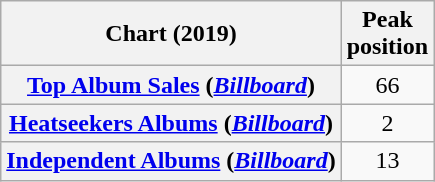<table class="wikitable sortable plainrowheaders" style="text-align:center;">
<tr>
<th scope="col">Chart (2019)</th>
<th scope="col">Peak<br>position</th>
</tr>
<tr>
<th scope="row"><a href='#'>Top Album Sales</a> (<em><a href='#'>Billboard</a></em>)</th>
<td>66</td>
</tr>
<tr>
<th scope="row"><a href='#'>Heatseekers Albums</a> (<em><a href='#'>Billboard</a></em>)</th>
<td>2</td>
</tr>
<tr>
<th scope="row"><a href='#'>Independent Albums</a> (<em><a href='#'>Billboard</a></em>)</th>
<td>13</td>
</tr>
</table>
